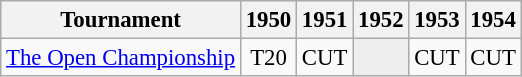<table class="wikitable" style="font-size:95%;text-align:center;">
<tr>
<th>Tournament</th>
<th>1950</th>
<th>1951</th>
<th>1952</th>
<th>1953</th>
<th>1954</th>
</tr>
<tr>
<td align=left><a href='#'>The Open Championship</a></td>
<td>T20</td>
<td>CUT</td>
<td style="background:#eeeeee;"></td>
<td>CUT</td>
<td>CUT</td>
</tr>
</table>
